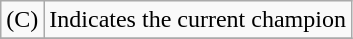<table class="wikitable">
<tr>
<td>(C)</td>
<td>Indicates the current champion</td>
</tr>
<tr>
</tr>
</table>
